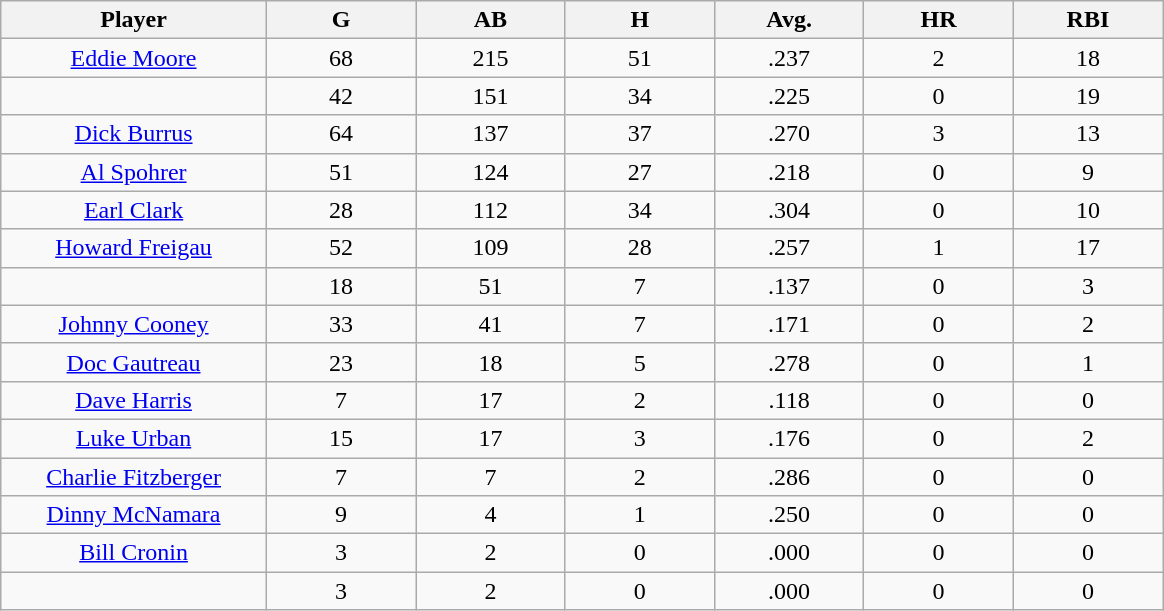<table class="wikitable sortable">
<tr>
<th bgcolor="#DDDDFF" width="16%">Player</th>
<th bgcolor="#DDDDFF" width="9%">G</th>
<th bgcolor="#DDDDFF" width="9%">AB</th>
<th bgcolor="#DDDDFF" width="9%">H</th>
<th bgcolor="#DDDDFF" width="9%">Avg.</th>
<th bgcolor="#DDDDFF" width="9%">HR</th>
<th bgcolor="#DDDDFF" width="9%">RBI</th>
</tr>
<tr align="center">
<td><a href='#'>Eddie Moore</a></td>
<td>68</td>
<td>215</td>
<td>51</td>
<td>.237</td>
<td>2</td>
<td>18</td>
</tr>
<tr align="center">
<td></td>
<td>42</td>
<td>151</td>
<td>34</td>
<td>.225</td>
<td>0</td>
<td>19</td>
</tr>
<tr align="center">
<td><a href='#'>Dick Burrus</a></td>
<td>64</td>
<td>137</td>
<td>37</td>
<td>.270</td>
<td>3</td>
<td>13</td>
</tr>
<tr align="center">
<td><a href='#'>Al Spohrer</a></td>
<td>51</td>
<td>124</td>
<td>27</td>
<td>.218</td>
<td>0</td>
<td>9</td>
</tr>
<tr align="center">
<td><a href='#'>Earl Clark</a></td>
<td>28</td>
<td>112</td>
<td>34</td>
<td>.304</td>
<td>0</td>
<td>10</td>
</tr>
<tr align="center">
<td><a href='#'>Howard Freigau</a></td>
<td>52</td>
<td>109</td>
<td>28</td>
<td>.257</td>
<td>1</td>
<td>17</td>
</tr>
<tr align="center">
<td></td>
<td>18</td>
<td>51</td>
<td>7</td>
<td>.137</td>
<td>0</td>
<td>3</td>
</tr>
<tr align="center">
<td><a href='#'>Johnny Cooney</a></td>
<td>33</td>
<td>41</td>
<td>7</td>
<td>.171</td>
<td>0</td>
<td>2</td>
</tr>
<tr align="center">
<td><a href='#'>Doc Gautreau</a></td>
<td>23</td>
<td>18</td>
<td>5</td>
<td>.278</td>
<td>0</td>
<td>1</td>
</tr>
<tr align="center">
<td><a href='#'>Dave Harris</a></td>
<td>7</td>
<td>17</td>
<td>2</td>
<td>.118</td>
<td>0</td>
<td>0</td>
</tr>
<tr align="center">
<td><a href='#'>Luke Urban</a></td>
<td>15</td>
<td>17</td>
<td>3</td>
<td>.176</td>
<td>0</td>
<td>2</td>
</tr>
<tr align="center">
<td><a href='#'>Charlie Fitzberger</a></td>
<td>7</td>
<td>7</td>
<td>2</td>
<td>.286</td>
<td>0</td>
<td>0</td>
</tr>
<tr align="center">
<td><a href='#'>Dinny McNamara</a></td>
<td>9</td>
<td>4</td>
<td>1</td>
<td>.250</td>
<td>0</td>
<td>0</td>
</tr>
<tr align="center">
<td><a href='#'>Bill Cronin</a></td>
<td>3</td>
<td>2</td>
<td>0</td>
<td>.000</td>
<td>0</td>
<td>0</td>
</tr>
<tr align="center">
<td></td>
<td>3</td>
<td>2</td>
<td>0</td>
<td>.000</td>
<td>0</td>
<td>0</td>
</tr>
</table>
